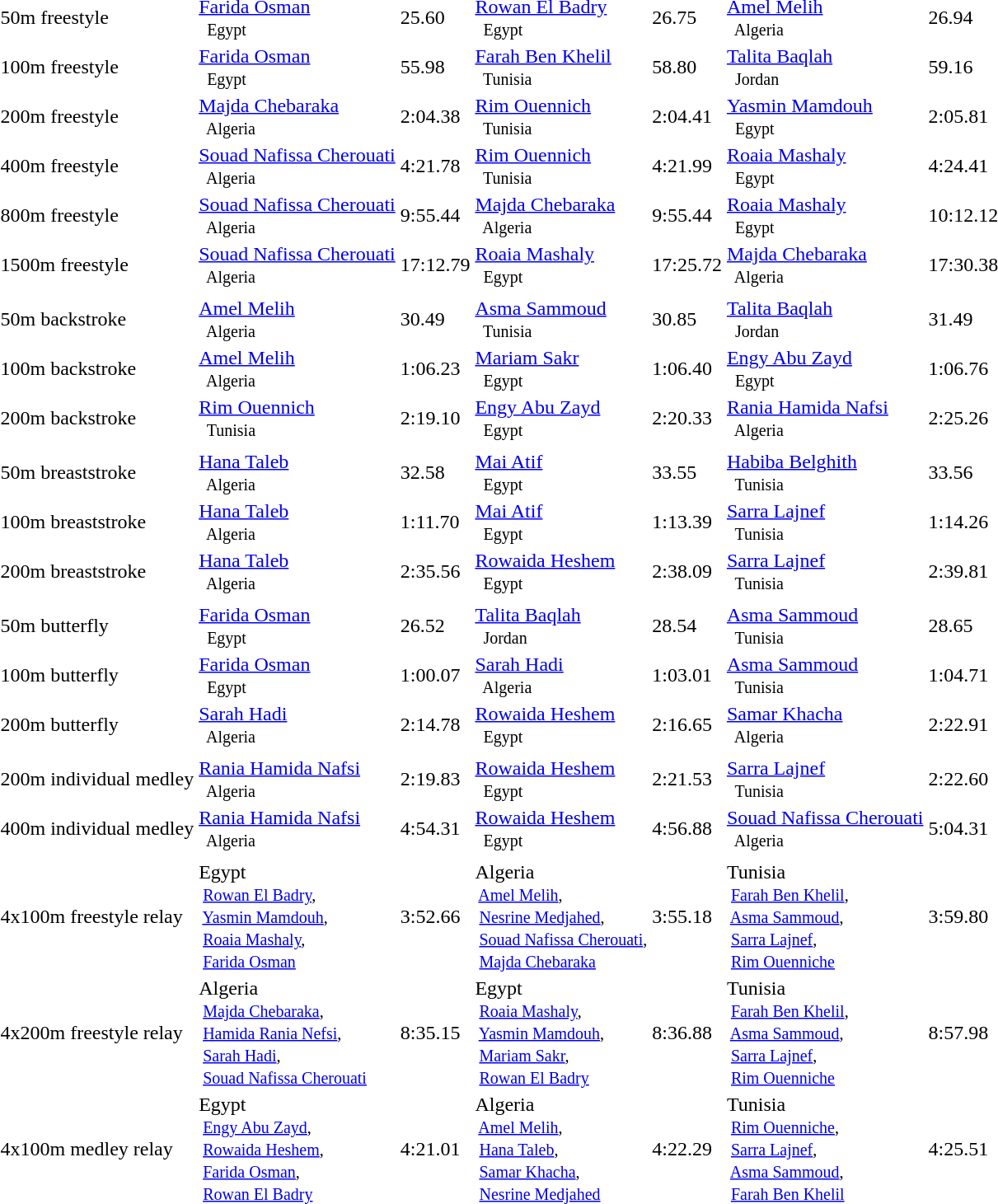<table>
<tr>
<td>50m freestyle</td>
<td><a href='#'>Farida Osman</a> <small><br>    Egypt </small></td>
<td>25.60</td>
<td><a href='#'>Rowan El Badry</a> <small><br>    Egypt </small></td>
<td>26.75</td>
<td><a href='#'>Amel Melih</a> <small><br>    Algeria </small></td>
<td>26.94</td>
</tr>
<tr>
<td>100m freestyle</td>
<td><a href='#'>Farida Osman</a> <small><br>    Egypt </small></td>
<td>55.98</td>
<td><a href='#'>Farah Ben Khelil</a> <small><br>    Tunisia </small></td>
<td>58.80</td>
<td><a href='#'>Talita Baqlah</a> <small><br>    Jordan </small></td>
<td>59.16</td>
</tr>
<tr>
<td>200m freestyle</td>
<td><a href='#'>Majda Chebaraka</a> <small><br>    Algeria </small></td>
<td>2:04.38</td>
<td><a href='#'>Rim Ouennich</a> <small><br>    Tunisia </small></td>
<td>2:04.41</td>
<td><a href='#'>Yasmin Mamdouh</a> <small><br>    Egypt </small></td>
<td>2:05.81</td>
</tr>
<tr>
<td>400m freestyle</td>
<td><a href='#'>Souad Nafissa Cherouati</a> <small><br>    Algeria </small></td>
<td>4:21.78</td>
<td><a href='#'>Rim Ouennich</a> <small><br>    Tunisia </small></td>
<td>4:21.99</td>
<td><a href='#'>Roaia Mashaly</a> <small><br>    Egypt </small></td>
<td>4:24.41</td>
</tr>
<tr>
<td>800m freestyle</td>
<td><a href='#'>Souad Nafissa Cherouati</a> <small><br>    Algeria </small></td>
<td>9:55.44</td>
<td><a href='#'>Majda Chebaraka</a> <small><br>    Algeria </small></td>
<td>9:55.44</td>
<td><a href='#'>Roaia Mashaly</a> <small><br>    Egypt </small></td>
<td>10:12.12</td>
</tr>
<tr>
<td>1500m freestyle</td>
<td><a href='#'>Souad Nafissa Cherouati</a> <small><br>    Algeria </small></td>
<td>17:12.79</td>
<td><a href='#'>Roaia Mashaly</a> <small><br>    Egypt </small></td>
<td>17:25.72</td>
<td><a href='#'>Majda Chebaraka</a> <small><br>    Algeria </small></td>
<td>17:30.38</td>
</tr>
<tr>
<td colspan=7></td>
</tr>
<tr>
<td>50m backstroke</td>
<td><a href='#'>Amel Melih</a> <small><br>    Algeria </small></td>
<td>30.49</td>
<td><a href='#'>Asma Sammoud</a> <small><br>    Tunisia </small></td>
<td>30.85</td>
<td><a href='#'>Talita Baqlah</a> <small><br>    Jordan </small></td>
<td>31.49</td>
</tr>
<tr>
<td>100m backstroke</td>
<td><a href='#'>Amel Melih</a> <small><br>    Algeria </small></td>
<td>1:06.23</td>
<td><a href='#'>Mariam Sakr</a> <small><br>    Egypt </small></td>
<td>1:06.40</td>
<td><a href='#'>Engy Abu Zayd</a> <small><br>    Egypt </small></td>
<td>1:06.76</td>
</tr>
<tr>
<td>200m backstroke</td>
<td><a href='#'>Rim Ouennich</a> <small><br>    Tunisia </small></td>
<td>2:19.10</td>
<td><a href='#'>Engy Abu Zayd</a> <small><br>    Egypt </small></td>
<td>2:20.33</td>
<td><a href='#'>Rania Hamida Nafsi</a> <small><br>    Algeria </small></td>
<td>2:25.26</td>
</tr>
<tr>
<td colspan=7></td>
</tr>
<tr>
<td>50m breaststroke</td>
<td><a href='#'>Hana Taleb</a> <small><br>    Algeria </small></td>
<td>32.58</td>
<td><a href='#'>Mai Atif</a> <small><br>    Egypt </small></td>
<td>33.55</td>
<td><a href='#'>Habiba Belghith</a> <small><br>    Tunisia </small></td>
<td>33.56</td>
</tr>
<tr>
<td>100m breaststroke</td>
<td><a href='#'>Hana Taleb</a> <small><br>    Algeria </small></td>
<td>1:11.70</td>
<td><a href='#'>Mai Atif</a> <small><br>    Egypt </small></td>
<td>1:13.39</td>
<td><a href='#'>Sarra Lajnef</a> <small><br>    Tunisia </small></td>
<td>1:14.26</td>
</tr>
<tr>
<td>200m breaststroke</td>
<td><a href='#'>Hana Taleb</a> <small><br>    Algeria </small></td>
<td>2:35.56</td>
<td><a href='#'>Rowaida Heshem</a> <small><br>    Egypt </small></td>
<td>2:38.09</td>
<td><a href='#'>Sarra Lajnef</a> <small><br>    Tunisia </small></td>
<td>2:39.81</td>
</tr>
<tr>
<td colspan=7></td>
</tr>
<tr>
<td>50m butterfly</td>
<td><a href='#'>Farida Osman</a> <small><br>    Egypt </small></td>
<td>26.52</td>
<td><a href='#'>Talita Baqlah</a> <small><br>    Jordan </small></td>
<td>28.54</td>
<td><a href='#'>Asma Sammoud</a> <small><br>    Tunisia </small></td>
<td>28.65</td>
</tr>
<tr>
<td>100m butterfly</td>
<td><a href='#'>Farida Osman</a> <small><br>    Egypt </small></td>
<td>1:00.07</td>
<td><a href='#'>Sarah Hadi</a> <small><br>    Algeria </small></td>
<td>1:03.01</td>
<td><a href='#'>Asma Sammoud</a> <small><br>    Tunisia </small></td>
<td>1:04.71</td>
</tr>
<tr>
<td>200m butterfly</td>
<td><a href='#'>Sarah Hadi</a> <small><br>    Algeria </small></td>
<td>2:14.78</td>
<td><a href='#'>Rowaida Heshem</a> <small><br>    Egypt </small></td>
<td>2:16.65</td>
<td><a href='#'>Samar Khacha</a> <small><br>    Algeria </small></td>
<td>2:22.91</td>
</tr>
<tr>
<td colspan=7></td>
</tr>
<tr>
<td>200m individual medley</td>
<td><a href='#'>Rania Hamida Nafsi</a> <small><br>    Algeria </small></td>
<td>2:19.83</td>
<td><a href='#'>Rowaida Heshem</a> <small><br>    Egypt </small></td>
<td>2:21.53</td>
<td><a href='#'>Sarra Lajnef</a> <small><br>    Tunisia </small></td>
<td>2:22.60</td>
</tr>
<tr>
<td>400m individual medley</td>
<td><a href='#'>Rania Hamida Nafsi</a> <small><br>    Algeria </small></td>
<td>4:54.31</td>
<td><a href='#'>Rowaida Heshem</a> <small><br>    Egypt </small></td>
<td>4:56.88</td>
<td><a href='#'>Souad Nafissa Cherouati</a> <small><br>    Algeria </small></td>
<td>5:04.31</td>
</tr>
<tr>
<td colspan=7></td>
</tr>
<tr>
<td>4x100m freestyle relay</td>
<td> Egypt <small><br>  <a href='#'>Rowan El Badry</a>, <br>  <a href='#'>Yasmin Mamdouh</a>, <br>  <a href='#'>Roaia Mashaly</a>, <br>  <a href='#'>Farida Osman</a> </small></td>
<td>3:52.66</td>
<td> Algeria <small><br>  <a href='#'>Amel Melih</a>, <br>  <a href='#'>Nesrine Medjahed</a>, <br>  <a href='#'>Souad Nafissa Cherouati</a>, <br>  <a href='#'>Majda Chebaraka</a> </small></td>
<td>3:55.18</td>
<td> Tunisia  <small><br>  <a href='#'>Farah Ben Khelil</a>, <br>  <a href='#'>Asma Sammoud</a>, <br>  <a href='#'>Sarra Lajnef</a>, <br>  <a href='#'>Rim Ouenniche</a> </small></td>
<td>3:59.80</td>
</tr>
<tr>
<td>4x200m freestyle relay</td>
<td> Algeria <small><br>  <a href='#'>Majda Chebaraka</a>, <br>  <a href='#'>Hamida Rania Nefsi</a>, <br>  <a href='#'>Sarah Hadi</a>, <br>  <a href='#'>Souad Nafissa Cherouati</a> </small></td>
<td>8:35.15</td>
<td> Egypt <small><br>  <a href='#'>Roaia Mashaly</a>, <br>  <a href='#'>Yasmin Mamdouh</a>, <br>  <a href='#'>Mariam Sakr</a>, <br>  <a href='#'>Rowan El Badry</a> </small></td>
<td>8:36.88</td>
<td> Tunisia  <small><br>  <a href='#'>Farah Ben Khelil</a>, <br>  <a href='#'>Asma Sammoud</a>, <br>  <a href='#'>Sarra Lajnef</a>, <br>  <a href='#'>Rim Ouenniche</a> </small></td>
<td>8:57.98</td>
</tr>
<tr>
<td>4x100m medley relay</td>
<td> Egypt <small><br>  <a href='#'>Engy Abu Zayd</a>, <br>  <a href='#'>Rowaida Heshem</a>, <br>  <a href='#'>Farida Osman</a>, <br>  <a href='#'>Rowan El Badry</a> </small></td>
<td>4:21.01</td>
<td> Algeria <small><br>  <a href='#'>Amel Melih</a>, <br>  <a href='#'>Hana Taleb</a>, <br>  <a href='#'>Samar Khacha</a>, <br>  <a href='#'>Nesrine Medjahed</a> </small></td>
<td>4:22.29</td>
<td> Tunisia  <small><br>  <a href='#'>Rim Ouenniche</a>, <br>  <a href='#'>Sarra Lajnef</a>, <br>  <a href='#'>Asma Sammoud</a>, <br>  <a href='#'>Farah Ben Khelil </a> </small></td>
<td>4:25.51</td>
</tr>
<tr>
</tr>
</table>
